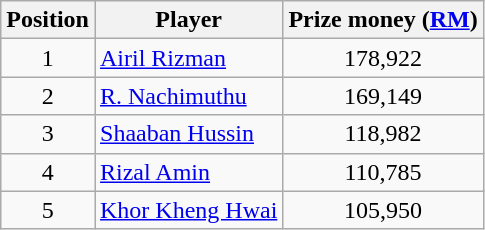<table class=wikitable>
<tr>
<th>Position</th>
<th>Player</th>
<th>Prize money (<a href='#'>RM</a>)</th>
</tr>
<tr>
<td align=center>1</td>
<td> <a href='#'>Airil Rizman</a></td>
<td align=center>178,922</td>
</tr>
<tr>
<td align=center>2</td>
<td> <a href='#'>R. Nachimuthu</a></td>
<td align=center>169,149</td>
</tr>
<tr>
<td align=center>3</td>
<td> <a href='#'>Shaaban Hussin</a></td>
<td align=center>118,982</td>
</tr>
<tr>
<td align=center>4</td>
<td> <a href='#'>Rizal Amin</a></td>
<td align=center>110,785</td>
</tr>
<tr>
<td align=center>5</td>
<td> <a href='#'>Khor Kheng Hwai</a></td>
<td align=center>105,950</td>
</tr>
</table>
